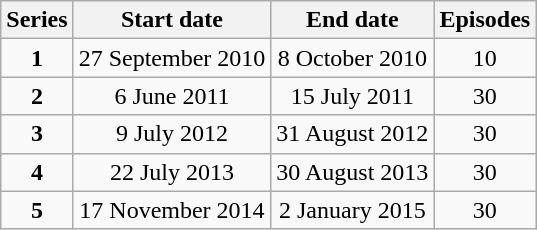<table class="wikitable" style="text-align:center;">
<tr>
<th>Series</th>
<th>Start date</th>
<th>End date</th>
<th>Episodes</th>
</tr>
<tr>
<td><strong>1</strong></td>
<td>27 September 2010</td>
<td>8 October 2010</td>
<td>10</td>
</tr>
<tr>
<td><strong>2</strong></td>
<td>6 June 2011</td>
<td>15 July 2011</td>
<td>30</td>
</tr>
<tr>
<td><strong>3</strong></td>
<td>9 July 2012</td>
<td>31 August 2012</td>
<td>30</td>
</tr>
<tr>
<td><strong>4</strong></td>
<td>22 July 2013</td>
<td>30 August 2013</td>
<td>30</td>
</tr>
<tr>
<td><strong>5</strong></td>
<td>17 November 2014</td>
<td>2 January 2015</td>
<td>30</td>
</tr>
</table>
